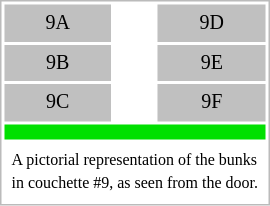<table cellpadding=5 style="border:1px solid #BBB; font-size: 10pt; line-height: 11pt; margin-left: 2em; text-align: center; float: right">
<tr>
<td bgcolor=silver>9A</td>
<td></td>
<td bgcolor=silver>9D</td>
</tr>
<tr>
<td bgcolor=silver>9B</td>
<td></td>
<td bgcolor=silver>9E</td>
</tr>
<tr>
<td bgcolor=silver>9C</td>
<td></td>
<td bgcolor=silver>9F</td>
</tr>
<tr>
<td bgcolor=silver; colspan="3"></td>
</tr>
<tr>
<td colspan="3" style="width:100%; font-size: 8pt; text-align:left">A pictorial representation of the bunks<br>in couchette #9, as seen from the door.</td>
</tr>
</table>
